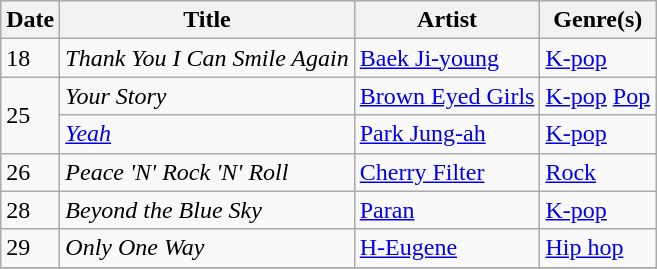<table class="wikitable" style="text-align: left;">
<tr>
<th>Date</th>
<th>Title</th>
<th>Artist</th>
<th>Genre(s)</th>
</tr>
<tr>
<td>18</td>
<td><em>Thank You I Can Smile Again</em></td>
<td><a href='#'>Baek Ji-young</a></td>
<td><a href='#'>K-pop</a></td>
</tr>
<tr>
<td rowspan="2">25</td>
<td><em>Your Story</em></td>
<td><a href='#'>Brown Eyed Girls</a></td>
<td><a href='#'>K-pop</a> <a href='#'>Pop</a></td>
</tr>
<tr>
<td><em><a href='#'>Yeah</a></em></td>
<td><a href='#'>Park Jung-ah</a></td>
<td><a href='#'>K-pop</a></td>
</tr>
<tr>
<td>26</td>
<td><em>Peace 'N' Rock 'N' Roll</em></td>
<td><a href='#'>Cherry Filter</a></td>
<td><a href='#'>Rock</a></td>
</tr>
<tr>
<td>28</td>
<td><em>Beyond the Blue Sky</em></td>
<td><a href='#'>Paran</a></td>
<td><a href='#'>K-pop</a></td>
</tr>
<tr>
<td>29</td>
<td><em>Only One Way</em></td>
<td><a href='#'>H-Eugene</a></td>
<td><a href='#'>Hip hop</a></td>
</tr>
<tr>
</tr>
</table>
